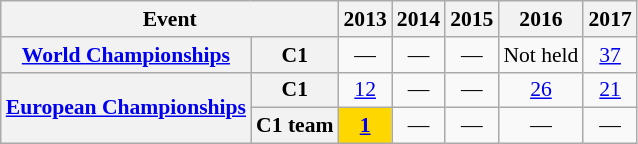<table class="wikitable plainrowheaders" style=font-size:90%>
<tr>
<th scope="col" colspan=2>Event</th>
<th scope="col">2013</th>
<th scope="col">2014</th>
<th scope="col">2015</th>
<th scope="col">2016</th>
<th scope="col">2017</th>
</tr>
<tr style="text-align:center;">
<th scope="row"><a href='#'>World Championships</a></th>
<th scope="row">C1</th>
<td>—</td>
<td>—</td>
<td>—</td>
<td>Not held</td>
<td><a href='#'>37</a></td>
</tr>
<tr style="text-align:center;">
<th scope="row" rowspan=2><a href='#'>European Championships</a></th>
<th scope="row">C1</th>
<td><a href='#'>12</a></td>
<td>—</td>
<td>—</td>
<td><a href='#'>26</a></td>
<td><a href='#'>21</a></td>
</tr>
<tr style="text-align:center;">
<th scope="row">C1 team</th>
<td style="background:gold;"><a href='#'><strong>1</strong></a></td>
<td>—</td>
<td>—</td>
<td>—</td>
<td>—</td>
</tr>
</table>
